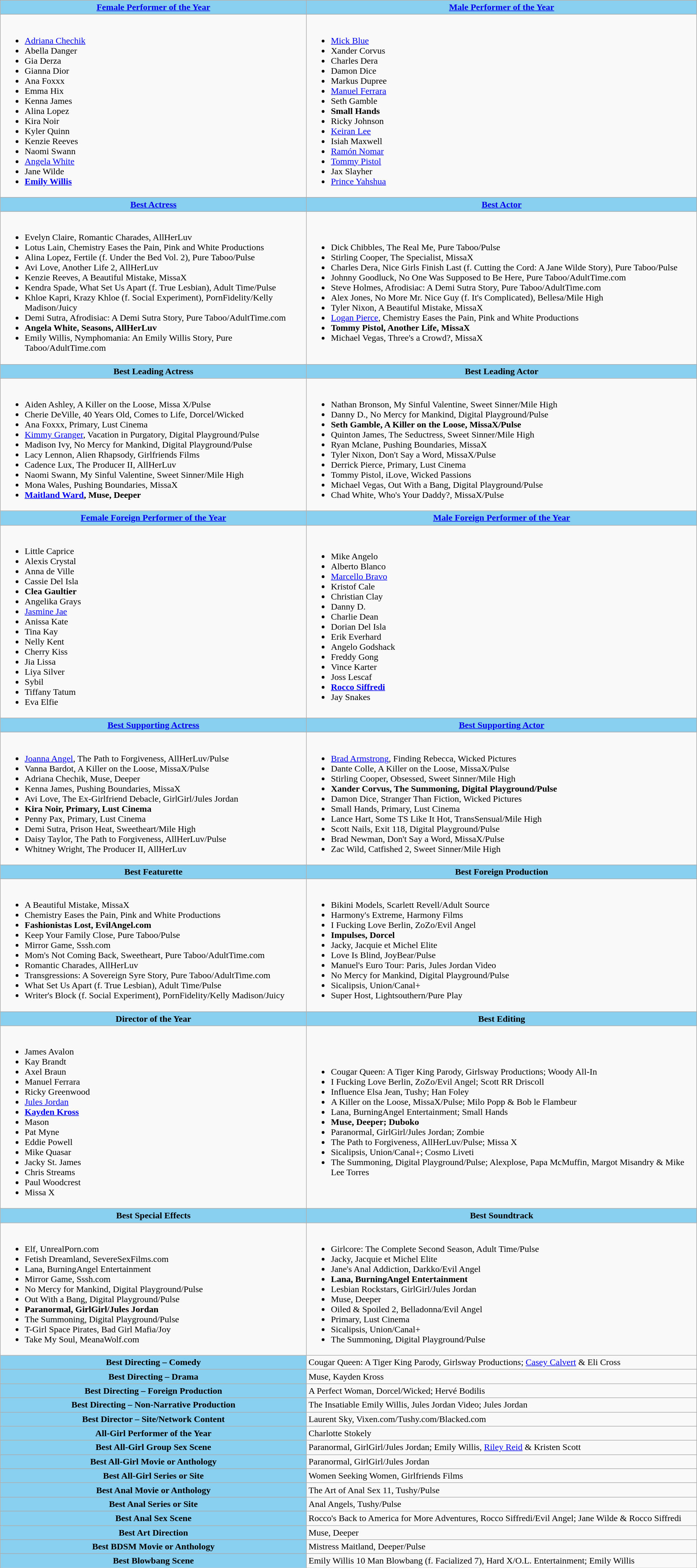<table class="wikitable">
<tr>
<th style="background:#89cff0"><a href='#'>Female Performer of the Year</a></th>
<th style="background:#89cff0"><a href='#'>Male Performer of the Year</a></th>
</tr>
<tr>
<td><br><ul><li><a href='#'>Adriana Chechik</a></li><li>Abella Danger</li><li>Gia Derza</li><li>Gianna Dior</li><li>Ana Foxxx</li><li>Emma Hix</li><li>Kenna James</li><li>Alina Lopez</li><li>Kira Noir</li><li>Kyler Quinn</li><li>Kenzie Reeves</li><li>Naomi Swann</li><li><a href='#'>Angela White</a></li><li>Jane Wilde</li><li><strong><a href='#'>Emily Willis</a></strong></li></ul></td>
<td><br><ul><li><a href='#'>Mick Blue</a></li><li>Xander Corvus</li><li>Charles Dera</li><li>Damon Dice</li><li>Markus Dupree</li><li><a href='#'>Manuel Ferrara</a></li><li>Seth Gamble</li><li><strong>Small Hands</strong></li><li>Ricky Johnson</li><li><a href='#'>Keiran Lee</a></li><li>Isiah Maxwell</li><li><a href='#'>Ramón Nomar</a></li><li><a href='#'>Tommy Pistol</a></li><li>Jax Slayher</li><li><a href='#'>Prince Yahshua</a></li></ul></td>
</tr>
<tr>
<th style="background:#89cff0"><a href='#'>Best Actress</a></th>
<th style="background:#89cff0"><a href='#'>Best Actor</a></th>
</tr>
<tr>
<td><br><ul><li>Evelyn Claire, Romantic Charades, AllHerLuv</li><li>Lotus Lain, Chemistry Eases the Pain, Pink and White Productions</li><li>Alina Lopez, Fertile (f. Under the Bed Vol. 2), Pure Taboo/Pulse</li><li>Avi Love, Another Life 2, AllHerLuv</li><li>Kenzie Reeves, A Beautiful Mistake, MissaX</li><li>Kendra Spade, What Set Us Apart (f. True Lesbian), Adult Time/Pulse</li><li>Khloe Kapri, Krazy Khloe (f. Social Experiment), PornFidelity/Kelly Madison/Juicy</li><li>Demi Sutra, Afrodisiac: A Demi Sutra Story, Pure Taboo/AdultTime.com</li><li><strong>Angela White, Seasons, AllHerLuv</strong></li><li>Emily Willis, Nymphomania: An Emily Willis Story, Pure Taboo/AdultTime.com</li></ul></td>
<td><br><ul><li>Dick Chibbles, The Real Me, Pure Taboo/Pulse</li><li>Stirling Cooper, The Specialist, MissaX</li><li>Charles Dera, Nice Girls Finish Last (f. Cutting the Cord: A Jane Wilde Story), Pure Taboo/Pulse</li><li>Johnny Goodluck, No One Was Supposed to Be Here, Pure Taboo/AdultTime.com</li><li>Steve Holmes, Afrodisiac: A Demi Sutra Story, Pure Taboo/AdultTime.com</li><li>Alex Jones, No More Mr. Nice Guy (f. It's Complicated), Bellesa/Mile High</li><li>Tyler Nixon, A Beautiful Mistake, MissaX</li><li><a href='#'>Logan Pierce</a>, Chemistry Eases the Pain, Pink and White Productions</li><li><strong>Tommy Pistol, Another Life, MissaX</strong></li><li>Michael Vegas, Three's a Crowd?, MissaX</li></ul></td>
</tr>
<tr>
<th style="background:#89cff0">Best Leading Actress</th>
<th style="background:#89cff0">Best Leading Actor</th>
</tr>
<tr>
<td><br><ul><li>Aiden Ashley, A Killer on the Loose, Missa X/Pulse</li><li>Cherie DeVille, 40 Years Old, Comes to Life, Dorcel/Wicked</li><li>Ana Foxxx, Primary, Lust Cinema</li><li><a href='#'>Kimmy Granger</a>, Vacation in Purgatory, Digital Playground/Pulse</li><li>Madison Ivy, No Mercy for Mankind, Digital Playground/Pulse</li><li>Lacy Lennon, Alien Rhapsody, Girlfriends Films</li><li>Cadence Lux, The Producer II, AllHerLuv</li><li>Naomi Swann, My Sinful Valentine, Sweet Sinner/Mile High</li><li>Mona Wales, Pushing Boundaries, MissaX</li><li><strong><a href='#'>Maitland Ward</a>, Muse, Deeper</strong></li></ul></td>
<td><br><ul><li>Nathan Bronson, My Sinful Valentine, Sweet Sinner/Mile High</li><li>Danny D., No Mercy for Mankind, Digital Playground/Pulse</li><li><strong>Seth Gamble, A Killer on the Loose, MissaX/Pulse</strong></li><li>Quinton James, The Seductress, Sweet Sinner/Mile High</li><li>Ryan Mclane, Pushing Boundaries, MissaX</li><li>Tyler Nixon, Don't Say a Word, MissaX/Pulse</li><li>Derrick Pierce, Primary, Lust Cinema</li><li>Tommy Pistol, iLove, Wicked Passions</li><li>Michael Vegas, Out With a Bang, Digital Playground/Pulse</li><li>Chad White, Who's Your Daddy?, MissaX/Pulse</li></ul></td>
</tr>
<tr>
<th style="background:#89cff0"><a href='#'>Female Foreign Performer of the Year</a></th>
<th style="background:#89cff0"><a href='#'>Male Foreign Performer of the Year</a></th>
</tr>
<tr>
<td><br><ul><li>Little Caprice</li><li>Alexis Crystal</li><li>Anna de Ville</li><li>Cassie Del Isla</li><li><strong>Clea Gaultier</strong></li><li>Angelika Grays</li><li><a href='#'>Jasmine Jae</a></li><li>Anissa Kate</li><li>Tina Kay</li><li>Nelly Kent</li><li>Cherry Kiss</li><li>Jia Lissa</li><li>Liya Silver</li><li>Sybil</li><li>Tiffany Tatum</li><li>Eva Elfie</li></ul></td>
<td><br><ul><li>Mike Angelo</li><li>Alberto Blanco</li><li><a href='#'>Marcello Bravo</a></li><li>Kristof Cale</li><li>Christian Clay</li><li>Danny D.</li><li>Charlie Dean</li><li>Dorian Del Isla</li><li>Erik Everhard</li><li>Angelo Godshack</li><li>Freddy Gong</li><li>Vince Karter</li><li>Joss Lescaf</li><li><strong><a href='#'>Rocco Siffredi</a></strong></li><li>Jay Snakes</li></ul></td>
</tr>
<tr>
<th style="background:#89cff0"><a href='#'>Best Supporting Actress</a></th>
<th style="background:#89cff0"><a href='#'>Best Supporting Actor</a></th>
</tr>
<tr>
<td><br><ul><li><a href='#'>Joanna Angel</a>, The Path to Forgiveness, AllHerLuv/Pulse</li><li>Vanna Bardot, A Killer on the Loose, MissaX/Pulse</li><li>Adriana Chechik, Muse, Deeper</li><li>Kenna James, Pushing Boundaries, MissaX</li><li>Avi Love, The Ex-Girlfriend Debacle, GirlGirl/Jules Jordan</li><li><strong>Kira Noir, Primary, Lust Cinema</strong></li><li>Penny Pax, Primary, Lust Cinema</li><li>Demi Sutra, Prison Heat, Sweetheart/Mile High</li><li>Daisy Taylor, The Path to Forgiveness, AllHerLuv/Pulse</li><li>Whitney Wright, The Producer II, AllHerLuv</li></ul></td>
<td><br><ul><li><a href='#'>Brad Armstrong</a>, Finding Rebecca, Wicked Pictures</li><li>Dante Colle, A Killer on the Loose, MissaX/Pulse</li><li>Stirling Cooper, Obsessed, Sweet Sinner/Mile High</li><li><strong>Xander Corvus, The Summoning, Digital Playground/Pulse</strong></li><li>Damon Dice, Stranger Than Fiction, Wicked Pictures</li><li>Small Hands, Primary, Lust Cinema</li><li>Lance Hart, Some TS Like It Hot, TransSensual/Mile High</li><li>Scott Nails, Exit 118, Digital Playground/Pulse</li><li>Brad Newman, Don't Say a Word, MissaX/Pulse</li><li>Zac Wild, Catfished 2, Sweet Sinner/Mile High</li></ul></td>
</tr>
<tr>
<th style="background:#89cff0">Best Featurette</th>
<th style="background:#89cff0">Best Foreign Production</th>
</tr>
<tr>
<td><br><ul><li>A Beautiful Mistake, MissaX</li><li>Chemistry Eases the Pain, Pink and White Productions</li><li><strong>Fashionistas Lost, EvilAngel.com</strong></li><li>Keep Your Family Close, Pure Taboo/Pulse</li><li>Mirror Game, Sssh.com</li><li>Mom's Not Coming Back, Sweetheart, Pure Taboo/AdultTime.com</li><li>Romantic Charades, AllHerLuv</li><li>Transgressions: A Sovereign Syre Story, Pure Taboo/AdultTime.com</li><li>What Set Us Apart (f. True Lesbian), Adult Time/Pulse</li><li>Writer's Block (f. Social Experiment), PornFidelity/Kelly Madison/Juicy</li></ul></td>
<td><br><ul><li>Bikini Models, Scarlett Revell/Adult Source</li><li>Harmony's Extreme, Harmony Films</li><li>I Fucking Love Berlin, ZoZo/Evil Angel</li><li><strong>Impulses, Dorcel</strong></li><li>Jacky, Jacquie et Michel Elite</li><li>Love Is Blind, JoyBear/Pulse</li><li>Manuel's Euro Tour: Paris, Jules Jordan Video</li><li>No Mercy for Mankind, Digital Playground/Pulse</li><li>Sicalipsis, Union/Canal+</li><li>Super Host, Lightsouthern/Pure Play</li></ul></td>
</tr>
<tr>
<th style="background:#89cff0">Director of the Year</th>
<th style="background:#89cff0">Best Editing</th>
</tr>
<tr>
<td><br><ul><li>James Avalon</li><li>Kay Brandt</li><li>Axel Braun</li><li>Manuel Ferrara</li><li>Ricky Greenwood</li><li><a href='#'>Jules Jordan</a></li><li><strong><a href='#'>Kayden Kross</a></strong></li><li>Mason</li><li>Pat Myne</li><li>Eddie Powell</li><li>Mike Quasar</li><li>Jacky St. James</li><li>Chris Streams</li><li>Paul Woodcrest</li><li>Missa X</li></ul></td>
<td><br><ul><li>Cougar Queen: A Tiger King Parody, Girlsway Productions; Woody All-In</li><li>I Fucking Love Berlin, ZoZo/Evil Angel; Scott RR Driscoll</li><li>Influence Elsa Jean, Tushy; Han Foley</li><li>A Killer on the Loose, MissaX/Pulse; Milo Popp & Bob le Flambeur</li><li>Lana, BurningAngel Entertainment; Small Hands</li><li><strong>Muse, Deeper; Duboko</strong></li><li>Paranormal, GirlGirl/Jules Jordan; Zombie</li><li>The Path to Forgiveness, AllHerLuv/Pulse; Missa X</li><li>Sicalipsis, Union/Canal+; Cosmo Liveti</li><li>The Summoning, Digital Playground/Pulse; Alexplose, Papa McMuffin, Margot Misandry & Mike Lee Torres</li></ul></td>
</tr>
<tr>
<th style="background:#89cff0">Best Special Effects</th>
<th style="background:#89cff0">Best Soundtrack</th>
</tr>
<tr>
<td><br><ul><li>Elf, UnrealPorn.com</li><li>Fetish Dreamland, SevereSexFilms.com</li><li>Lana, BurningAngel Entertainment</li><li>Mirror Game, Sssh.com</li><li>No Mercy for Mankind, Digital Playground/Pulse</li><li>Out With a Bang, Digital Playground/Pulse</li><li><strong>Paranormal, GirlGirl/Jules Jordan</strong></li><li>The Summoning, Digital Playground/Pulse</li><li>T-Girl Space Pirates, Bad Girl Mafia/Joy</li><li>Take My Soul, MeanaWolf.com</li></ul></td>
<td><br><ul><li>Girlcore: The Complete Second Season, Adult Time/Pulse</li><li>Jacky, Jacquie et Michel Elite</li><li>Jane's Anal Addiction, Darkko/Evil Angel</li><li><strong>Lana, BurningAngel Entertainment</strong></li><li>Lesbian Rockstars, GirlGirl/Jules Jordan</li><li>Muse, Deeper</li><li>Oiled & Spoiled 2, Belladonna/Evil Angel</li><li>Primary, Lust Cinema</li><li>Sicalipsis, Union/Canal+</li><li>The Summoning, Digital Playground/Pulse</li></ul></td>
</tr>
<tr>
<th style="background:#89cff0">Best Directing – Comedy</th>
<td>Cougar Queen: A Tiger King Parody, Girlsway Productions; <a href='#'>Casey Calvert</a> & Eli Cross</td>
</tr>
<tr>
<th style="background:#89cff0">Best Directing – Drama</th>
<td>Muse, Kayden Kross</td>
</tr>
<tr>
<th style="background:#89cff0">Best Directing – Foreign Production</th>
<td>A Perfect Woman, Dorcel/Wicked; Hervé Bodilis</td>
</tr>
<tr>
<th style="background:#89cff0">Best Directing – Non-Narrative Production</th>
<td>The Insatiable Emily Willis, Jules Jordan Video; Jules Jordan</td>
</tr>
<tr>
<th style="background:#89cff0">Best Director – Site/Network Content</th>
<td>Laurent Sky, Vixen.com/Tushy.com/Blacked.com</td>
</tr>
<tr>
<th style="background:#89cff0">All-Girl Performer of the Year</th>
<td>Charlotte Stokely</td>
</tr>
<tr>
<th style="background:#89cff0">Best All-Girl Group Sex Scene</th>
<td>Paranormal, GirlGirl/Jules Jordan; Emily Willis, <a href='#'>Riley Reid</a> & Kristen Scott</td>
</tr>
<tr>
<th style="background:#89cff0">Best All-Girl Movie or Anthology</th>
<td>Paranormal, GirlGirl/Jules Jordan</td>
</tr>
<tr>
<th style="background:#89cff0">Best All-Girl Series or Site</th>
<td>Women Seeking Women, Girlfriends Films</td>
</tr>
<tr>
<th style="background:#89cff0">Best Anal Movie or Anthology</th>
<td>The Art of Anal Sex 11, Tushy/Pulse</td>
</tr>
<tr>
<th style="background:#89cff0">Best Anal Series or Site</th>
<td>Anal Angels, Tushy/Pulse</td>
</tr>
<tr>
<th style="background:#89cff0">Best Anal Sex Scene</th>
<td>Rocco's Back to America for More Adventures, Rocco Siffredi/Evil Angel; Jane Wilde & Rocco Siffredi</td>
</tr>
<tr>
<th style="background:#89cff0">Best Art Direction</th>
<td>Muse, Deeper</td>
</tr>
<tr>
<th style="background:#89cff0">Best BDSM Movie or Anthology</th>
<td>Mistress Maitland, Deeper/Pulse</td>
</tr>
<tr>
<th style="background:#89cff0">Best Blowbang Scene</th>
<td>Emily Willis 10 Man Blowbang (f. Facialized 7), Hard X/O.L. Entertainment; Emily Willis</td>
</tr>
</table>
